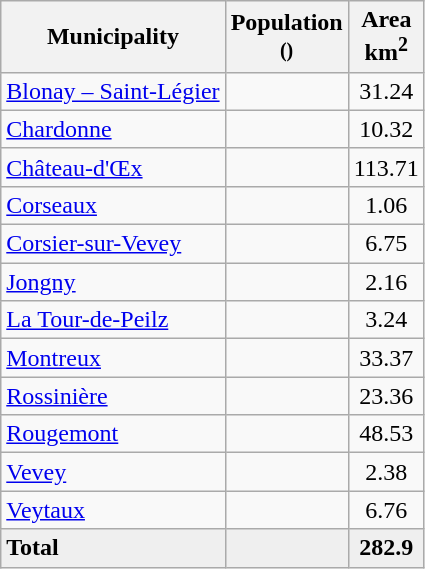<table class="wikitable">
<tr>
<th>Municipality</th>
<th>Population<br><small>()</small></th>
<th>Area <br>km<sup>2</sup></th>
</tr>
<tr>
<td><a href='#'>Blonay – Saint-Légier</a></td>
<td align="center"></td>
<td align="center">31.24</td>
</tr>
<tr>
<td><a href='#'>Chardonne</a></td>
<td align="center"></td>
<td align="center">10.32</td>
</tr>
<tr>
<td><a href='#'>Château-d'Œx</a></td>
<td align="center"></td>
<td align="center">113.71</td>
</tr>
<tr>
<td><a href='#'>Corseaux</a></td>
<td align="center"></td>
<td align="center">1.06</td>
</tr>
<tr>
<td><a href='#'>Corsier-sur-Vevey</a></td>
<td align="center"></td>
<td align="center">6.75</td>
</tr>
<tr>
<td><a href='#'>Jongny</a></td>
<td align="center"></td>
<td align="center">2.16</td>
</tr>
<tr>
<td><a href='#'>La Tour-de-Peilz</a></td>
<td align="center"></td>
<td align="center">3.24</td>
</tr>
<tr>
<td><a href='#'>Montreux</a></td>
<td align="center"></td>
<td align="center">33.37</td>
</tr>
<tr>
<td><a href='#'>Rossinière</a></td>
<td align="center"></td>
<td align="center">23.36</td>
</tr>
<tr>
<td><a href='#'>Rougemont</a></td>
<td align="center"></td>
<td align="center">48.53</td>
</tr>
<tr>
<td><a href='#'>Vevey</a></td>
<td align="center"></td>
<td align="center">2.38</td>
</tr>
<tr>
<td><a href='#'>Veytaux</a></td>
<td align="center"></td>
<td align="center">6.76</td>
</tr>
<tr>
<td bgcolor="#EFEFEF"><strong>Total</strong></td>
<td bgcolor="#EFEFEF" align="center"></td>
<td bgcolor="#EFEFEF" align="center"><strong>282.9</strong></td>
</tr>
</table>
